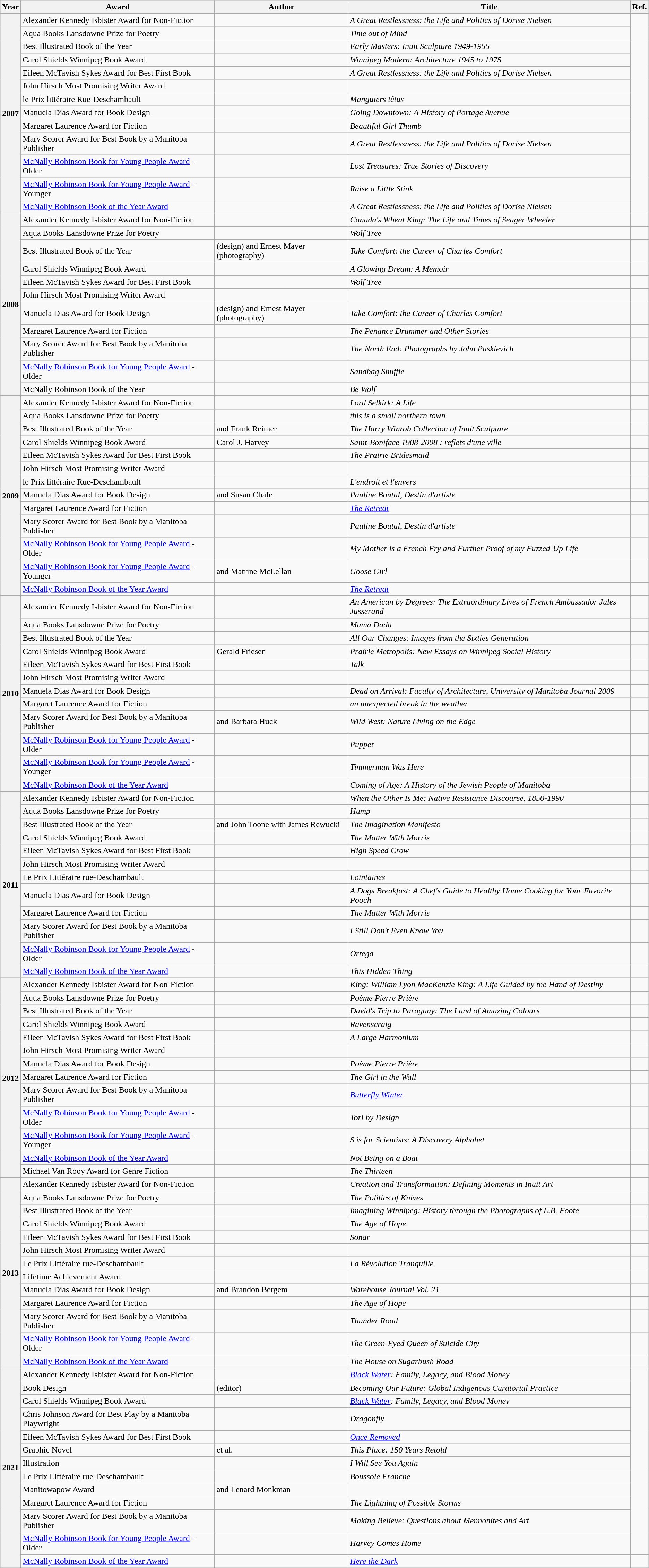<table class="wikitable sortable">
<tr>
<th>Year</th>
<th>Award</th>
<th>Author</th>
<th>Title</th>
<th>Ref.</th>
</tr>
<tr>
<th rowspan="13">2007</th>
<td>Alexander Kennedy Isbister Award for Non-Fiction</td>
<td></td>
<td><em>A Great Restlessness: the Life and Politics of Dorise Nielsen</em></td>
<td rowspan="13"></td>
</tr>
<tr>
<td>Aqua Books Lansdowne Prize for Poetry</td>
<td></td>
<td><em>Time out of Mind</em></td>
</tr>
<tr>
<td>Best Illustrated Book of the Year</td>
<td></td>
<td><em>Early Masters: Inuit Sculpture 1949-1955</em></td>
</tr>
<tr>
<td>Carol Shields Winnipeg Book Award</td>
<td></td>
<td><em>Winnipeg Modern: Architecture 1945 to 1975</em></td>
</tr>
<tr>
<td>Eileen McTavish Sykes Award for Best First Book</td>
<td></td>
<td><em>A Great Restlessness: the Life and Politics of Dorise Nielsen</em></td>
</tr>
<tr>
<td>John Hirsch Most Promising Writer Award</td>
<td></td>
<td></td>
</tr>
<tr>
<td>le Prix littéraire Rue-Deschambault</td>
<td></td>
<td><em>Manguiers têtus</em></td>
</tr>
<tr>
<td>Manuela Dias Award for Book Design</td>
<td></td>
<td><em>Going Downtown: A History of Portage Avenue</em></td>
</tr>
<tr>
<td>Margaret Laurence Award for Fiction</td>
<td></td>
<td><em>Beautiful Girl Thumb</em></td>
</tr>
<tr>
<td>Mary Scorer Award for Best Book by a Manitoba Publisher</td>
<td></td>
<td><em>A Great Restlessness: the Life and Politics of Dorise Nielsen</em></td>
</tr>
<tr>
<td><a href='#'>McNally Robinson Book for Young People Award</a> - Older</td>
<td></td>
<td><em>Lost Treasures: True Stories of Discovery</em></td>
</tr>
<tr>
<td><a href='#'>McNally Robinson Book for Young People Award</a> - Younger</td>
<td></td>
<td><em>Raise a Little Stink</em></td>
</tr>
<tr>
<td><a href='#'>McNally Robinson Book of the Year Award</a></td>
<td></td>
<td><em>A Great Restlessness: the Life and Politics of Dorise Nielsen</em></td>
</tr>
<tr>
<th rowspan="11">2008</th>
<td>Alexander Kennedy Isbister Award for Non-Fiction</td>
<td></td>
<td><em>Canada's Wheat King: The Life and Times of Seager Wheeler</em></td>
<td></td>
</tr>
<tr>
<td>Aqua Books Lansdowne Prize for Poetry</td>
<td></td>
<td><em>Wolf Tree</em></td>
<td></td>
</tr>
<tr>
<td>Best Illustrated Book of the Year</td>
<td> (design) and Ernest Mayer (photography)</td>
<td><em>Take Comfort: the Career of Charles Comfort</em></td>
<td></td>
</tr>
<tr>
<td>Carol Shields Winnipeg Book Award</td>
<td></td>
<td><em>A Glowing Dream: A Memoir</em></td>
<td></td>
</tr>
<tr>
<td>Eileen McTavish Sykes Award for Best First Book</td>
<td></td>
<td><em>Wolf Tree</em></td>
<td></td>
</tr>
<tr>
<td>John Hirsch Most Promising Writer Award</td>
<td></td>
<td></td>
<td></td>
</tr>
<tr>
<td>Manuela Dias Award for Book Design</td>
<td> (design) and Ernest Mayer (photography)</td>
<td><em>Take Comfort: the Career of Charles Comfort</em></td>
<td></td>
</tr>
<tr>
<td>Margaret Laurence Award for Fiction</td>
<td></td>
<td><em>The Penance Drummer and Other Stories</em></td>
<td></td>
</tr>
<tr>
<td>Mary Scorer Award for Best Book by a Manitoba Publisher</td>
<td></td>
<td><em>The North End: Photographs by John Paskievich</em></td>
<td></td>
</tr>
<tr>
<td><a href='#'>McNally Robinson Book for Young People Award</a> - Older</td>
<td></td>
<td><em>Sandbag Shuffle</em></td>
<td></td>
</tr>
<tr>
<td>McNally Robinson Book of the Year</td>
<td></td>
<td><em>Be Wolf</em></td>
<td></td>
</tr>
<tr>
<th rowspan="13">2009</th>
<td>Alexander Kennedy Isbister Award for Non-Fiction</td>
<td></td>
<td><em>Lord Selkirk: A Life</em></td>
<td></td>
</tr>
<tr>
<td>Aqua Books Lansdowne Prize for Poetry</td>
<td></td>
<td><em>this is a small northern town</em></td>
<td></td>
</tr>
<tr>
<td>Best Illustrated Book of the Year</td>
<td> and Frank Reimer</td>
<td><em>The Harry Winrob Collection of Inuit Sculpture</em></td>
<td></td>
</tr>
<tr>
<td>Carol Shields Winnipeg Book Award</td>
<td> Carol J. Harvey</td>
<td><em>Saint-Boniface 1908-2008 : reflets d'une ville</em></td>
<td></td>
</tr>
<tr>
<td>Eileen McTavish Sykes Award for Best First Book</td>
<td></td>
<td><em>The Prairie Bridesmaid</em></td>
<td></td>
</tr>
<tr>
<td>John Hirsch Most Promising Writer Award</td>
<td></td>
<td></td>
<td></td>
</tr>
<tr>
<td>le Prix littéraire Rue-Deschambault</td>
<td></td>
<td><em>L'endroit et l'envers</em></td>
<td></td>
</tr>
<tr>
<td>Manuela Dias Award for Book Design</td>
<td> and Susan Chafe</td>
<td><em>Pauline Boutal, Destin d'artiste</em></td>
<td></td>
</tr>
<tr>
<td>Margaret Laurence Award for Fiction</td>
<td></td>
<td><em><a href='#'>The Retreat</a></em></td>
<td></td>
</tr>
<tr>
<td>Mary Scorer Award for Best Book by a Manitoba Publisher</td>
<td></td>
<td><em>Pauline Boutal, Destin d'artiste</em></td>
<td></td>
</tr>
<tr>
<td><a href='#'>McNally Robinson Book for Young People Award</a> - Older</td>
<td></td>
<td><em>My Mother is a French Fry and Further Proof of my Fuzzed-Up Life</em></td>
<td></td>
</tr>
<tr>
<td><a href='#'>McNally Robinson Book for Young People Award</a> - Younger</td>
<td> and Matrine McLellan</td>
<td><em>Goose Girl</em></td>
<td></td>
</tr>
<tr>
<td><a href='#'>McNally Robinson Book of the Year Award</a></td>
<td></td>
<td><em><a href='#'>The Retreat</a></em></td>
<td></td>
</tr>
<tr>
<th rowspan="12">2010</th>
<td>Alexander Kennedy Isbister Award for Non-Fiction</td>
<td></td>
<td><em>An American by Degrees: The Extraordinary Lives of French Ambassador Jules Jusserand</em></td>
<td></td>
</tr>
<tr>
<td>Aqua Books Lansdowne Prize for Poetry</td>
<td></td>
<td><em>Mama Dada</em></td>
<td></td>
</tr>
<tr>
<td>Best Illustrated Book of the Year</td>
<td></td>
<td><em>All Our Changes: Images from the Sixties Generation</em></td>
<td></td>
</tr>
<tr>
<td>Carol Shields Winnipeg Book Award</td>
<td> Gerald Friesen</td>
<td><em>Prairie Metropolis: New Essays on Winnipeg Social History</em></td>
<td></td>
</tr>
<tr>
<td>Eileen McTavish Sykes Award for Best First Book</td>
<td></td>
<td><em>Talk</em></td>
<td></td>
</tr>
<tr>
<td>John Hirsch Most Promising Writer Award</td>
<td></td>
<td></td>
<td></td>
</tr>
<tr>
<td>Manuela Dias Award for Book Design</td>
<td></td>
<td><em>Dead on Arrival: Faculty of Architecture, University of Manitoba Journal 2009</em></td>
<td></td>
</tr>
<tr>
<td>Margaret Laurence Award for Fiction</td>
<td></td>
<td><em>an unexpected break in the weather</em></td>
<td></td>
</tr>
<tr>
<td>Mary Scorer Award for Best Book by a Manitoba Publisher</td>
<td> and Barbara Huck</td>
<td><em>Wild West: Nature Living on the Edge</em></td>
<td></td>
</tr>
<tr>
<td><a href='#'>McNally Robinson Book for Young People Award</a> - Older</td>
<td></td>
<td><em>Puppet</em></td>
<td></td>
</tr>
<tr>
<td><a href='#'>McNally Robinson Book for Young People Award</a> - Younger</td>
<td></td>
<td><em>Timmerman Was Here</em></td>
<td></td>
</tr>
<tr>
<td><a href='#'>McNally Robinson Book of the Year Award</a></td>
<td></td>
<td><em>Coming of Age: A History of the Jewish People of Manitoba</em></td>
<td></td>
</tr>
<tr>
<th rowspan="12">2011</th>
<td>Alexander Kennedy Isbister Award for Non-Fiction</td>
<td></td>
<td><em>When the Other Is Me: Native Resistance Discourse, 1850-1990</em></td>
<td></td>
</tr>
<tr>
<td>Aqua Books Lansdowne Prize for Poetry</td>
<td></td>
<td><em>Hump</em></td>
<td></td>
</tr>
<tr>
<td>Best Illustrated Book of the Year</td>
<td> and John Toone with James Rewucki</td>
<td><em>The Imagination Manifesto</em></td>
<td></td>
</tr>
<tr>
<td>Carol Shields Winnipeg Book Award</td>
<td></td>
<td><em>The Matter With Morris</em></td>
<td></td>
</tr>
<tr>
<td>Eileen McTavish Sykes Award for Best First Book</td>
<td></td>
<td><em>High Speed Crow</em></td>
<td></td>
</tr>
<tr>
<td>John Hirsch Most Promising Writer Award</td>
<td></td>
<td></td>
<td></td>
</tr>
<tr>
<td>Le Prix Littéraire rue-Deschambault</td>
<td></td>
<td><em>Lointaines</em></td>
<td></td>
</tr>
<tr>
<td>Manuela Dias Award for Book Design</td>
<td></td>
<td><em>A Dogs Breakfast: A Chef's Guide to Healthy Home Cooking for Your Favorite Pooch</em></td>
<td></td>
</tr>
<tr>
<td>Margaret Laurence Award for Fiction</td>
<td></td>
<td><em>The Matter With Morris</em></td>
<td></td>
</tr>
<tr>
<td>Mary Scorer Award for Best Book by a Manitoba Publisher</td>
<td></td>
<td><em>I Still Don't Even Know You</em></td>
<td></td>
</tr>
<tr>
<td><a href='#'>McNally Robinson Book for Young People Award</a> - Older</td>
<td></td>
<td><em>Ortega</em></td>
<td></td>
</tr>
<tr>
<td><a href='#'>McNally Robinson Book of the Year Award</a></td>
<td></td>
<td><em>This Hidden Thing</em></td>
<td></td>
</tr>
<tr>
<th rowspan="13">2012</th>
<td>Alexander Kennedy Isbister Award for Non-Fiction</td>
<td></td>
<td><em>King: William Lyon MacKenzie King: A Life Guided by the Hand of Destiny</em></td>
<td></td>
</tr>
<tr>
<td>Aqua Books Lansdowne Prize for Poetry</td>
<td></td>
<td><em>Poème Pierre Prière</em></td>
<td></td>
</tr>
<tr>
<td>Best Illustrated Book of the Year</td>
<td></td>
<td><em>David's Trip to Paraguay: The Land of Amazing Colours</em></td>
<td></td>
</tr>
<tr>
<td>Carol Shields Winnipeg Book Award</td>
<td></td>
<td><em>Ravenscraig</em></td>
<td></td>
</tr>
<tr>
<td>Eileen McTavish Sykes Award for Best First Book</td>
<td></td>
<td><em>A Large Harmonium</em></td>
<td></td>
</tr>
<tr>
<td>John Hirsch Most Promising Writer Award</td>
<td></td>
<td></td>
<td></td>
</tr>
<tr>
<td>Manuela Dias Award for Book Design</td>
<td></td>
<td><em>Poème Pierre Prière</em></td>
<td></td>
</tr>
<tr>
<td>Margaret Laurence Award for Fiction</td>
<td></td>
<td><em>The Girl in the Wall</em></td>
<td></td>
</tr>
<tr>
<td>Mary Scorer Award for Best Book by a Manitoba Publisher</td>
<td></td>
<td><em><a href='#'>Butterfly Winter</a></em></td>
<td></td>
</tr>
<tr>
<td><a href='#'>McNally Robinson Book for Young People Award</a> - Older</td>
<td></td>
<td><em>Tori by Design</em></td>
<td></td>
</tr>
<tr>
<td><a href='#'>McNally Robinson Book for Young People Award</a> - Younger</td>
<td></td>
<td><em>S is for Scientists: A Discovery Alphabet</em></td>
<td></td>
</tr>
<tr>
<td><a href='#'>McNally Robinson Book of the Year Award</a></td>
<td></td>
<td><em>Not Being on a Boat</em></td>
<td></td>
</tr>
<tr>
<td>Michael Van Rooy Award for Genre Fiction</td>
<td></td>
<td><em>The Thirteen</em></td>
<td></td>
</tr>
<tr>
<th rowspan="13">2013</th>
<td>Alexander Kennedy Isbister Award for Non-Fiction</td>
<td></td>
<td><em>Creation and Transformation: Defining Moments in Inuit Art</em></td>
<td></td>
</tr>
<tr>
<td>Aqua Books Lansdowne Prize for Poetry</td>
<td></td>
<td><em>The Politics of Knives</em></td>
<td></td>
</tr>
<tr>
<td>Best Illustrated Book of the Year</td>
<td></td>
<td><em>Imagining Winnipeg: History through the Photographs of L.B. Foote</em></td>
<td></td>
</tr>
<tr>
<td>Carol Shields Winnipeg Book Award</td>
<td></td>
<td><em>The Age of Hope</em></td>
<td></td>
</tr>
<tr>
<td>Eileen McTavish Sykes Award for Best First Book</td>
<td></td>
<td><em>Sonar</em></td>
<td></td>
</tr>
<tr>
<td>John Hirsch Most Promising Writer Award</td>
<td></td>
<td></td>
<td></td>
</tr>
<tr>
<td>Le Prix Littéraire rue-Deschambault</td>
<td></td>
<td><em>La Révolution Tranquille</em></td>
<td></td>
</tr>
<tr>
<td>Lifetime Achievement Award</td>
<td></td>
<td></td>
<td></td>
</tr>
<tr>
<td>Manuela Dias Award for Book Design</td>
<td> and Brandon Bergem</td>
<td><em>Warehouse Journal Vol. 21</em></td>
<td></td>
</tr>
<tr>
<td>Margaret Laurence Award for Fiction</td>
<td></td>
<td><em>The Age of Hope</em></td>
<td></td>
</tr>
<tr>
<td>Mary Scorer Award for Best Book by a Manitoba Publisher</td>
<td></td>
<td><em>Thunder Road</em></td>
<td></td>
</tr>
<tr>
<td><a href='#'>McNally Robinson Book for Young People Award</a> - Older</td>
<td></td>
<td><em>The Green-Eyed Queen of Suicide City</em></td>
<td></td>
</tr>
<tr>
<td><a href='#'>McNally Robinson Book of the Year Award</a></td>
<td></td>
<td><em>The House on Sugarbush Road</em></td>
<td></td>
</tr>
<tr>
<th rowspan="13">2021</th>
<td>Alexander Kennedy Isbister Award for Non-Fiction</td>
<td></td>
<td><em><a href='#'>Black Water</a>: Family, Legacy, and Blood Money</em></td>
<td rowspan="12"></td>
</tr>
<tr>
<td>Book Design</td>
<td> (editor)</td>
<td><em>Becoming Our Future: Global Indigenous Curatorial Practice</em></td>
</tr>
<tr>
<td>Carol Shields Winnipeg Book Award</td>
<td></td>
<td><em><a href='#'>Black Water</a>: Family, Legacy, and Blood Money</em></td>
</tr>
<tr>
<td>Chris Johnson Award for Best Play by a Manitoba Playwright</td>
<td></td>
<td><em>Dragonfly</em></td>
</tr>
<tr>
<td>Eileen McTavish Sykes Award for Best First Book</td>
<td></td>
<td><em><a href='#'>Once Removed</a></em></td>
</tr>
<tr>
<td>Graphic Novel</td>
<td> et al.</td>
<td><em>This Place: 150 Years Retold</em></td>
</tr>
<tr>
<td>Illustration</td>
<td></td>
<td><em>I Will See You Again</em></td>
</tr>
<tr>
<td>Le Prix Littéraire rue-Deschambault</td>
<td></td>
<td><em>Boussole Franche</em></td>
</tr>
<tr>
<td>Manitowapow Award</td>
<td> and Lenard Monkman</td>
<td></td>
</tr>
<tr>
<td>Margaret Laurence Award for Fiction</td>
<td></td>
<td><em>The Lightning of Possible Storms</em></td>
</tr>
<tr>
<td>Mary Scorer Award for Best Book by a Manitoba Publisher</td>
<td></td>
<td><em>Making Believe: Questions about Mennonites and Art</em></td>
</tr>
<tr>
<td><a href='#'>McNally Robinson Book for Young People Award</a> - Older</td>
<td></td>
<td><em>Harvey Comes Home</em></td>
</tr>
<tr>
<td><a href='#'>McNally Robinson Book of the Year Award</a></td>
<td></td>
<td><em><a href='#'>Here the Dark</a></em></td>
<td></td>
</tr>
</table>
